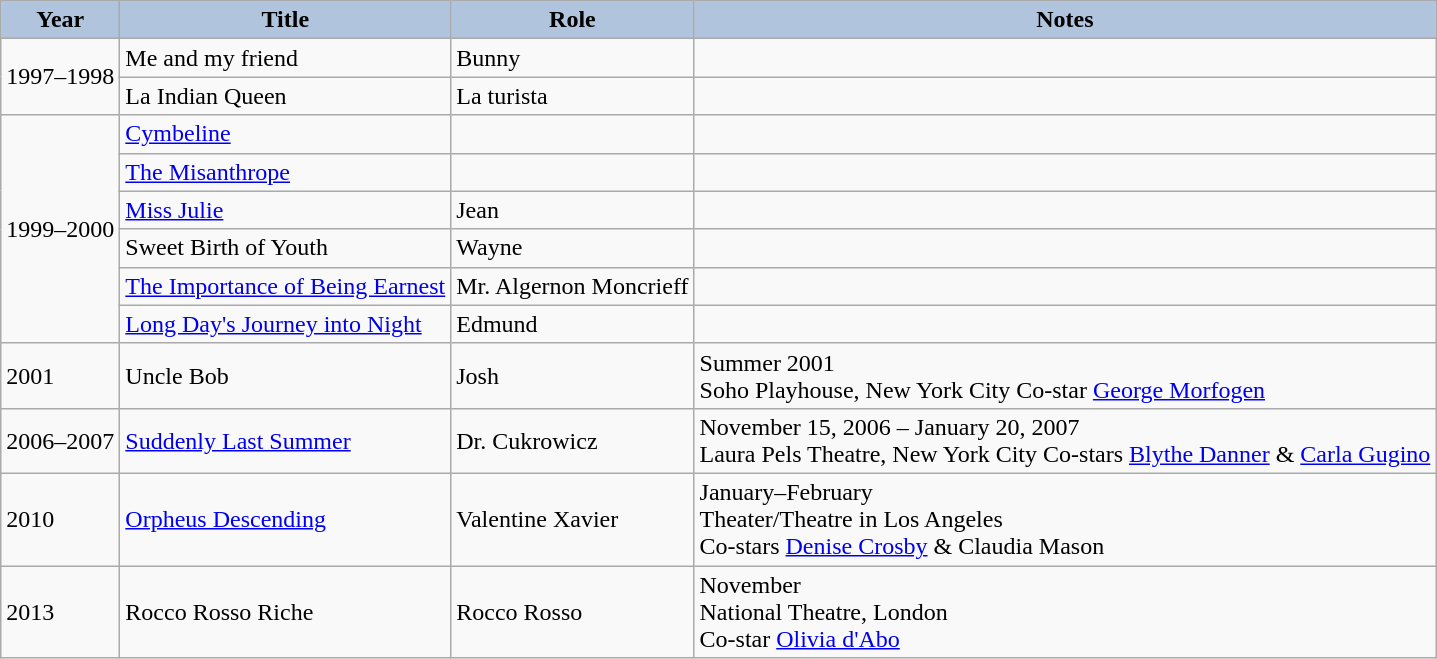<table class="wikitable">
<tr>
<th style="background-color: #B0C4DE;">Year</th>
<th style="background-color: #B0C4DE;">Title</th>
<th style="background-color: #B0C4DE;">Role</th>
<th style="background-color: #B0C4DE;">Notes</th>
</tr>
<tr>
<td rowspan="2">1997–1998</td>
<td>Me and my friend</td>
<td>Bunny</td>
<td></td>
</tr>
<tr>
<td>La Indian Queen</td>
<td>La turista</td>
<td></td>
</tr>
<tr>
<td rowspan="6">1999–2000</td>
<td><a href='#'>Cymbeline</a></td>
<td></td>
<td></td>
</tr>
<tr>
<td><a href='#'>The Misanthrope</a></td>
<td></td>
<td></td>
</tr>
<tr>
<td><a href='#'>Miss Julie</a></td>
<td>Jean</td>
<td></td>
</tr>
<tr>
<td>Sweet Birth of Youth</td>
<td>Wayne</td>
<td></td>
</tr>
<tr>
<td><a href='#'>The Importance of Being Earnest</a></td>
<td>Mr. Algernon Moncrieff</td>
<td></td>
</tr>
<tr>
<td><a href='#'>Long Day's Journey into Night</a></td>
<td>Edmund</td>
<td></td>
</tr>
<tr>
<td>2001</td>
<td>Uncle Bob</td>
<td>Josh</td>
<td>Summer 2001<br>Soho Playhouse, New York City
Co-star <a href='#'>George Morfogen</a></td>
</tr>
<tr>
<td>2006–2007</td>
<td><a href='#'>Suddenly Last Summer</a></td>
<td>Dr. Cukrowicz</td>
<td>November 15, 2006 – January 20, 2007<br>Laura Pels Theatre, New York City 
Co-stars <a href='#'>Blythe Danner</a> & <a href='#'>Carla Gugino</a></td>
</tr>
<tr>
<td>2010</td>
<td><a href='#'>Orpheus Descending</a></td>
<td>Valentine Xavier</td>
<td>January–February <br>Theater/Theatre in Los Angeles<br>Co-stars <a href='#'>Denise Crosby</a> & Claudia Mason</td>
</tr>
<tr>
<td>2013</td>
<td>Rocco Rosso Riche</td>
<td>Rocco Rosso</td>
<td>November<br>National Theatre, London<br>Co-star <a href='#'>Olivia d'Abo</a></td>
</tr>
</table>
